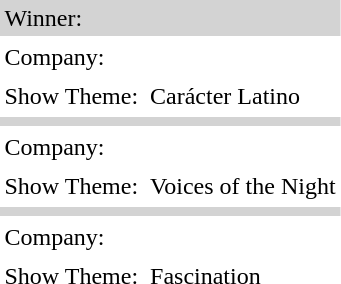<table border="0" cellpadding="3">
<tr>
<td colspan="2" style="background:lightgrey;">Winner: </td>
</tr>
<tr>
<td>Company:</td>
<td></td>
</tr>
<tr>
<td>Show Theme:</td>
<td>Carácter Latino</td>
</tr>
<tr>
<td colspan="2" style="background:lightgrey;"></td>
</tr>
<tr>
<td>Company:</td>
<td></td>
</tr>
<tr>
<td>Show Theme:</td>
<td>Voices of the Night</td>
</tr>
<tr>
<td colspan="2" style="background:lightgrey;"></td>
</tr>
<tr>
<td>Company:</td>
<td></td>
</tr>
<tr>
<td>Show Theme:</td>
<td>Fascination</td>
</tr>
</table>
